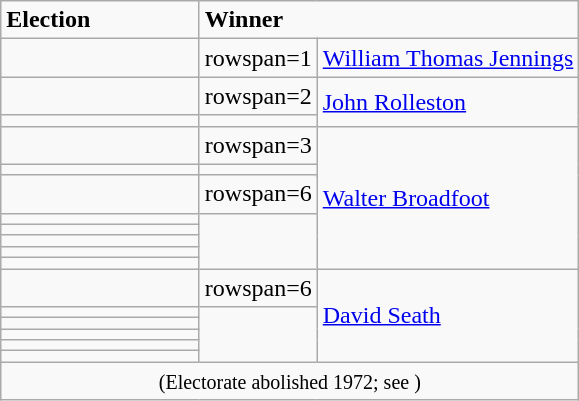<table class="wikitable">
<tr>
<td width=125><strong>Election</strong></td>
<td width=175 colspan=2><strong>Winner</strong></td>
</tr>
<tr>
<td></td>
<td>rowspan=1 </td>
<td rowspan=1><a href='#'>William Thomas Jennings</a></td>
</tr>
<tr>
<td></td>
<td>rowspan=2 </td>
<td rowspan=2><a href='#'>John Rolleston</a></td>
</tr>
<tr>
<td></td>
</tr>
<tr>
<td></td>
<td>rowspan=3 </td>
<td rowspan=9><a href='#'>Walter Broadfoot</a></td>
</tr>
<tr>
<td></td>
</tr>
<tr>
<td rowspan=2 height=18></td>
</tr>
<tr>
<td>rowspan=6 </td>
</tr>
<tr>
<td></td>
</tr>
<tr>
<td></td>
</tr>
<tr>
<td></td>
</tr>
<tr>
<td></td>
</tr>
<tr>
<td></td>
</tr>
<tr>
<td></td>
<td>rowspan=6 </td>
<td rowspan=6><a href='#'>David Seath</a></td>
</tr>
<tr>
<td></td>
</tr>
<tr>
<td></td>
</tr>
<tr>
<td></td>
</tr>
<tr>
<td></td>
</tr>
<tr>
<td></td>
</tr>
<tr>
<td colspan=3 align=center><small>(Electorate abolished 1972; see )</small></td>
</tr>
</table>
